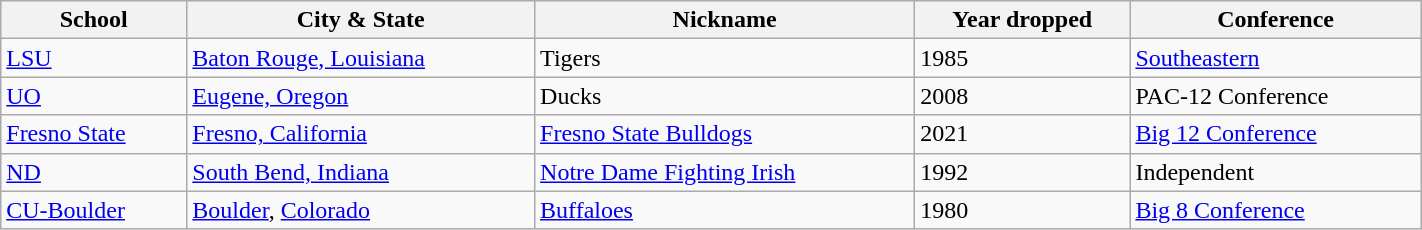<table class="wikitable sortable" style="width:75%">
<tr>
<th style="width:*;">School</th>
<th style="width:*;">City & State</th>
<th style="width:*;">Nickname</th>
<th style="width:*;">Year dropped</th>
<th style="width:*;">Conference</th>
</tr>
<tr>
<td><a href='#'>LSU</a></td>
<td><a href='#'>Baton Rouge, Louisiana</a></td>
<td>Tigers</td>
<td>1985</td>
<td><a href='#'>Southeastern</a></td>
</tr>
<tr>
<td><a href='#'>UO</a></td>
<td><a href='#'>Eugene, Oregon</a></td>
<td>Ducks</td>
<td>2008</td>
<td [PAC-12>PAC-12 Conference</td>
</tr>
<tr>
<td><a href='#'>Fresno State</a></td>
<td><a href='#'>Fresno, California</a></td>
<td><a href='#'>Fresno State Bulldogs</a></td>
<td>2021</td>
<td><a href='#'>Big 12 Conference</a></td>
</tr>
<tr>
<td><a href='#'>ND</a></td>
<td><a href='#'>South Bend, Indiana</a></td>
<td><a href='#'>Notre Dame Fighting Irish</a></td>
<td>1992</td>
<td>Independent</td>
</tr>
<tr>
<td><a href='#'>CU-Boulder</a></td>
<td><a href='#'>Boulder</a>, <a href='#'>Colorado</a></td>
<td><a href='#'>Buffaloes</a></td>
<td>1980</td>
<td><a href='#'>Big 8 Conference</a></td>
</tr>
</table>
